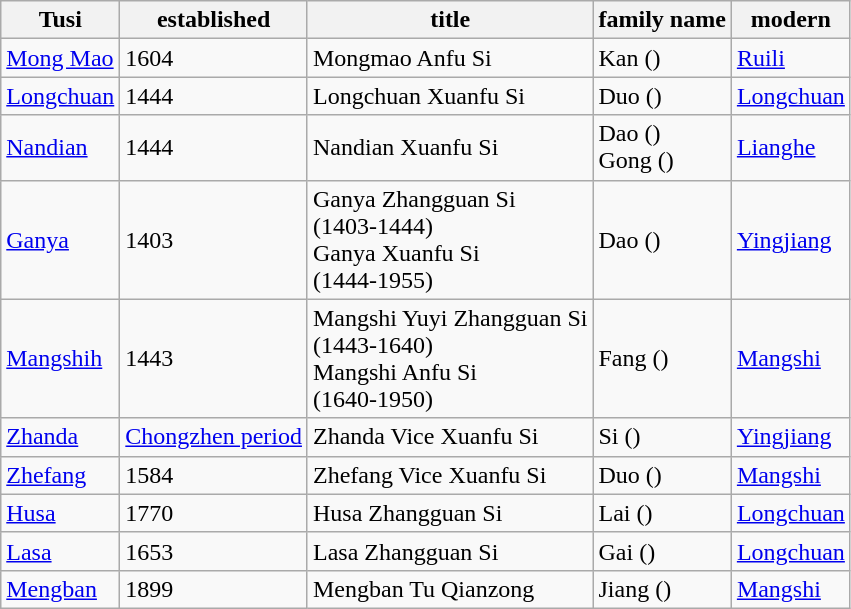<table class="wikitable">
<tr>
<th>Tusi</th>
<th>established</th>
<th>title</th>
<th>family name</th>
<th>modern</th>
</tr>
<tr>
<td><a href='#'>Mong Mao</a></td>
<td>1604</td>
<td>Mongmao Anfu Si<br></td>
<td>Kan ()</td>
<td><a href='#'>Ruili</a></td>
</tr>
<tr>
<td><a href='#'>Longchuan</a></td>
<td>1444</td>
<td>Longchuan Xuanfu Si<br></td>
<td>Duo ()</td>
<td><a href='#'>Longchuan</a></td>
</tr>
<tr>
<td><a href='#'>Nandian</a></td>
<td>1444</td>
<td>Nandian Xuanfu Si<br></td>
<td>Dao ()<br>Gong ()</td>
<td><a href='#'>Lianghe</a></td>
</tr>
<tr>
<td><a href='#'>Ganya</a></td>
<td>1403</td>
<td>Ganya Zhangguan Si<br> (1403-1444)<br>Ganya Xuanfu Si<br> (1444-1955)</td>
<td>Dao ()</td>
<td><a href='#'>Yingjiang</a></td>
</tr>
<tr>
<td><a href='#'>Mangshih</a></td>
<td>1443</td>
<td>Mangshi Yuyi Zhangguan Si<br> (1443-1640)<br>Mangshi Anfu Si<br> (1640-1950)</td>
<td>Fang ()</td>
<td><a href='#'>Mangshi</a></td>
</tr>
<tr>
<td><a href='#'>Zhanda</a></td>
<td><a href='#'>Chongzhen period</a></td>
<td>Zhanda Vice Xuanfu Si<br></td>
<td>Si ()</td>
<td><a href='#'>Yingjiang</a></td>
</tr>
<tr>
<td><a href='#'>Zhefang</a></td>
<td>1584</td>
<td>Zhefang Vice Xuanfu Si<br></td>
<td>Duo ()</td>
<td><a href='#'>Mangshi</a></td>
</tr>
<tr>
<td><a href='#'>Husa</a></td>
<td>1770</td>
<td>Husa Zhangguan Si<br></td>
<td>Lai ()</td>
<td><a href='#'>Longchuan</a></td>
</tr>
<tr>
<td><a href='#'>Lasa</a></td>
<td>1653</td>
<td>Lasa Zhangguan Si<br></td>
<td>Gai ()</td>
<td><a href='#'>Longchuan</a></td>
</tr>
<tr>
<td><a href='#'>Mengban</a></td>
<td>1899</td>
<td>Mengban Tu Qianzong<br></td>
<td>Jiang ()</td>
<td><a href='#'>Mangshi</a></td>
</tr>
</table>
